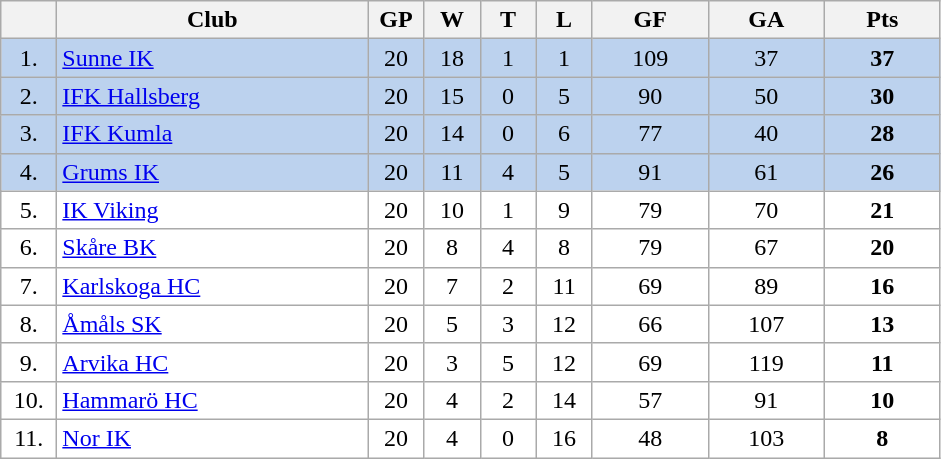<table class="wikitable">
<tr>
<th width="30"></th>
<th width="200">Club</th>
<th width="30">GP</th>
<th width="30">W</th>
<th width="30">T</th>
<th width="30">L</th>
<th width="70">GF</th>
<th width="70">GA</th>
<th width="70">Pts</th>
</tr>
<tr bgcolor="#BCD2EE" align="center">
<td>1.</td>
<td align="left"><a href='#'>Sunne IK</a></td>
<td>20</td>
<td>18</td>
<td>1</td>
<td>1</td>
<td>109</td>
<td>37</td>
<td><strong>37</strong></td>
</tr>
<tr bgcolor="#BCD2EE" align="center">
<td>2.</td>
<td align="left"><a href='#'>IFK Hallsberg</a></td>
<td>20</td>
<td>15</td>
<td>0</td>
<td>5</td>
<td>90</td>
<td>50</td>
<td><strong>30</strong></td>
</tr>
<tr bgcolor="#BCD2EE" align="center">
<td>3.</td>
<td align="left"><a href='#'>IFK Kumla</a></td>
<td>20</td>
<td>14</td>
<td>0</td>
<td>6</td>
<td>77</td>
<td>40</td>
<td><strong>28</strong></td>
</tr>
<tr bgcolor="#BCD2EE" align="center">
<td>4.</td>
<td align="left"><a href='#'>Grums IK</a></td>
<td>20</td>
<td>11</td>
<td>4</td>
<td>5</td>
<td>91</td>
<td>61</td>
<td><strong>26</strong></td>
</tr>
<tr bgcolor="#FFFFFF" align="center">
<td>5.</td>
<td align="left"><a href='#'>IK Viking</a></td>
<td>20</td>
<td>10</td>
<td>1</td>
<td>9</td>
<td>79</td>
<td>70</td>
<td><strong>21</strong></td>
</tr>
<tr bgcolor="#FFFFFF" align="center">
<td>6.</td>
<td align="left"><a href='#'>Skåre BK</a></td>
<td>20</td>
<td>8</td>
<td>4</td>
<td>8</td>
<td>79</td>
<td>67</td>
<td><strong>20</strong></td>
</tr>
<tr bgcolor="#FFFFFF" align="center">
<td>7.</td>
<td align="left"><a href='#'>Karlskoga HC</a></td>
<td>20</td>
<td>7</td>
<td>2</td>
<td>11</td>
<td>69</td>
<td>89</td>
<td><strong>16</strong></td>
</tr>
<tr bgcolor="#FFFFFF" align="center">
<td>8.</td>
<td align="left"><a href='#'>Åmåls SK</a></td>
<td>20</td>
<td>5</td>
<td>3</td>
<td>12</td>
<td>66</td>
<td>107</td>
<td><strong>13</strong></td>
</tr>
<tr bgcolor="#FFFFFF" align="center">
<td>9.</td>
<td align="left"><a href='#'>Arvika HC</a></td>
<td>20</td>
<td>3</td>
<td>5</td>
<td>12</td>
<td>69</td>
<td>119</td>
<td><strong>11</strong></td>
</tr>
<tr bgcolor="#FFFFFF" align="center">
<td>10.</td>
<td align="left"><a href='#'>Hammarö HC</a></td>
<td>20</td>
<td>4</td>
<td>2</td>
<td>14</td>
<td>57</td>
<td>91</td>
<td><strong>10</strong></td>
</tr>
<tr bgcolor="#FFFFFF" align="center">
<td>11.</td>
<td align="left"><a href='#'>Nor IK</a></td>
<td>20</td>
<td>4</td>
<td>0</td>
<td>16</td>
<td>48</td>
<td>103</td>
<td><strong>8</strong></td>
</tr>
</table>
